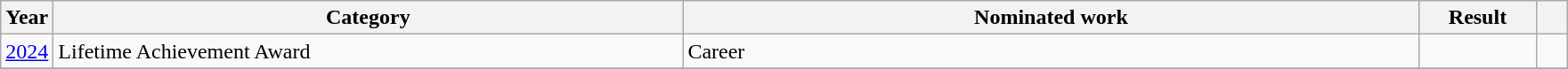<table class=wikitable>
<tr>
<th scope="col" style="width:1em;">Year</th>
<th scope="col" style="width:29em;">Category</th>
<th scope="col" style="width:34em;">Nominated work</th>
<th scope="col" style="width:5em;">Result</th>
<th scope="col" style="width:1em;"></th>
</tr>
<tr>
<td><a href='#'>2024</a></td>
<td>Lifetime Achievement Award</td>
<td>Career</td>
<td></td>
<td></td>
</tr>
<tr>
</tr>
</table>
